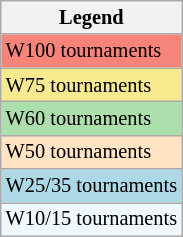<table class=wikitable style="font-size:85%">
<tr>
<th>Legend</th>
</tr>
<tr style="background:#f88379;">
<td>W100 tournaments</td>
</tr>
<tr style="background:#f7e98e;">
<td>W75 tournaments</td>
</tr>
<tr style="background:#addfad;">
<td>W60 tournaments</td>
</tr>
<tr style="background:#ffe4c4;">
<td>W50 tournaments</td>
</tr>
<tr style="background:lightblue;">
<td>W25/35 tournaments</td>
</tr>
<tr style="background:#f0f8ff;">
<td>W10/15 tournaments</td>
</tr>
</table>
